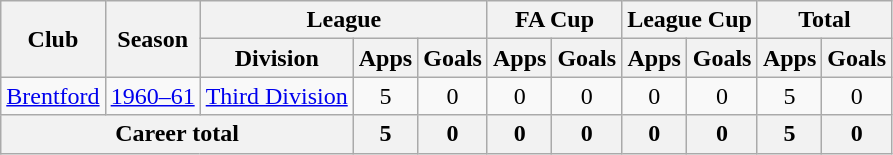<table class="wikitable" style="text-align: center;">
<tr>
<th rowspan="2">Club</th>
<th rowspan="2">Season</th>
<th colspan="3">League</th>
<th colspan="2">FA Cup</th>
<th colspan="2">League Cup</th>
<th colspan="2">Total</th>
</tr>
<tr>
<th>Division</th>
<th>Apps</th>
<th>Goals</th>
<th>Apps</th>
<th>Goals</th>
<th>Apps</th>
<th>Goals</th>
<th>Apps</th>
<th>Goals</th>
</tr>
<tr>
<td><a href='#'>Brentford</a></td>
<td><a href='#'>1960–61</a></td>
<td><a href='#'>Third Division</a></td>
<td>5</td>
<td>0</td>
<td>0</td>
<td>0</td>
<td>0</td>
<td>0</td>
<td>5</td>
<td>0</td>
</tr>
<tr>
<th colspan="3">Career total</th>
<th>5</th>
<th>0</th>
<th>0</th>
<th>0</th>
<th>0</th>
<th>0</th>
<th>5</th>
<th>0</th>
</tr>
</table>
